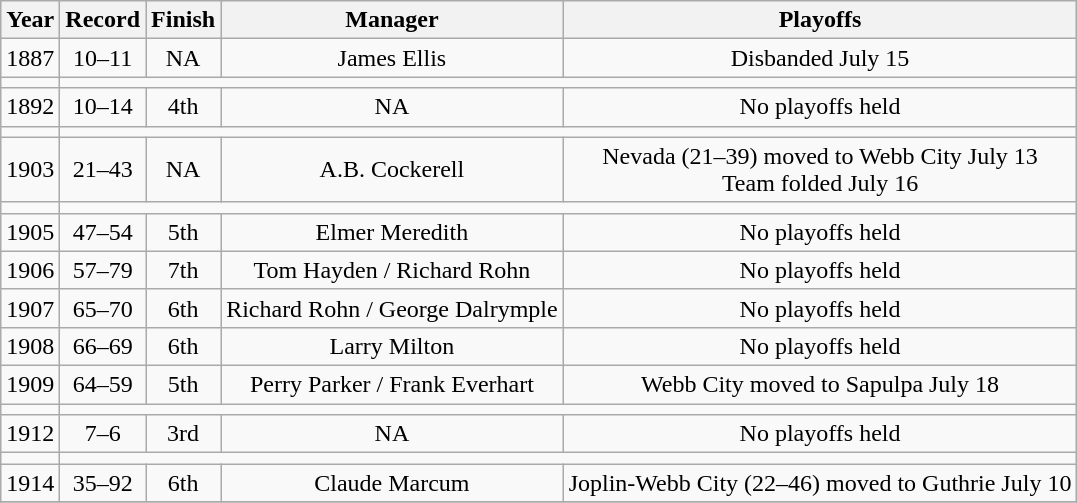<table class="wikitable">
<tr style="background: #F2F2F2;">
<th>Year</th>
<th>Record</th>
<th>Finish</th>
<th>Manager</th>
<th>Playoffs</th>
</tr>
<tr align=center>
<td>1887</td>
<td>10–11</td>
<td>NA</td>
<td>James Ellis</td>
<td>Disbanded July 15</td>
</tr>
<tr align=center>
<td></td>
</tr>
<tr align=center>
<td>1892</td>
<td>10–14</td>
<td>4th</td>
<td>NA</td>
<td>No playoffs held</td>
</tr>
<tr align=center>
<td></td>
</tr>
<tr align=center>
<td>1903</td>
<td>21–43</td>
<td>NA</td>
<td>A.B. Cockerell</td>
<td>Nevada (21–39) moved to Webb City July 13<br>Team folded July 16</td>
</tr>
<tr align=center>
<td></td>
</tr>
<tr align=center>
<td>1905</td>
<td>47–54</td>
<td>5th</td>
<td>Elmer Meredith</td>
<td>No playoffs held</td>
</tr>
<tr align=center>
<td>1906</td>
<td>57–79</td>
<td>7th</td>
<td>Tom Hayden / Richard Rohn</td>
<td>No playoffs held</td>
</tr>
<tr align=center>
<td>1907</td>
<td>65–70</td>
<td>6th</td>
<td>Richard Rohn / George Dalrymple</td>
<td>No playoffs held</td>
</tr>
<tr align=center>
<td>1908</td>
<td>66–69</td>
<td>6th</td>
<td>Larry Milton</td>
<td>No playoffs held</td>
</tr>
<tr align=center>
<td>1909</td>
<td>64–59</td>
<td>5th</td>
<td>Perry Parker / Frank Everhart</td>
<td>Webb City moved to Sapulpa July 18</td>
</tr>
<tr align=center>
<td></td>
</tr>
<tr align=center>
<td>1912</td>
<td>7–6</td>
<td>3rd</td>
<td>NA</td>
<td>No playoffs held</td>
</tr>
<tr align=center>
<td></td>
</tr>
<tr align=center>
<td>1914</td>
<td>35–92</td>
<td>6th</td>
<td>Claude Marcum</td>
<td>Joplin-Webb City (22–46) moved to Guthrie July 10</td>
</tr>
<tr align=center>
</tr>
</table>
